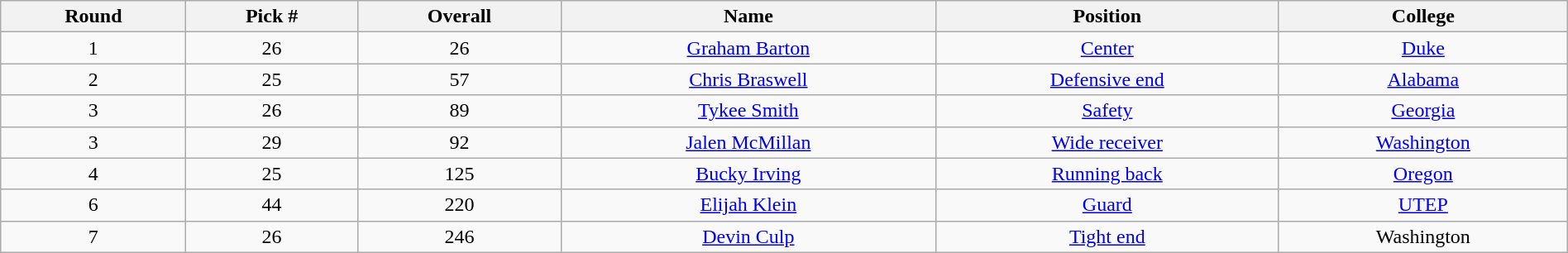<table class="wikitable sortable sortable" style="width: 100%; text-align:center">
<tr>
<th>Round</th>
<th>Pick #</th>
<th>Overall</th>
<th>Name</th>
<th>Position</th>
<th>College</th>
</tr>
<tr>
<td>1</td>
<td>26</td>
<td>26</td>
<td><a href='#'>Graham Barton</a></td>
<td><a href='#'>Center</a></td>
<td><a href='#'>Duke</a></td>
</tr>
<tr>
<td>2</td>
<td>25</td>
<td>57</td>
<td><a href='#'>Chris Braswell</a></td>
<td><a href='#'>Defensive end</a></td>
<td><a href='#'>Alabama</a></td>
</tr>
<tr>
<td>3</td>
<td>26</td>
<td>89</td>
<td><a href='#'>Tykee Smith</a></td>
<td><a href='#'>Safety</a></td>
<td><a href='#'>Georgia</a></td>
</tr>
<tr>
<td>3</td>
<td>29</td>
<td>92</td>
<td><a href='#'>Jalen McMillan</a></td>
<td><a href='#'>Wide receiver</a></td>
<td><a href='#'>Washington</a></td>
</tr>
<tr>
<td>4</td>
<td>25</td>
<td>125</td>
<td><a href='#'>Bucky Irving</a></td>
<td><a href='#'>Running back</a></td>
<td><a href='#'>Oregon</a></td>
</tr>
<tr>
<td>6</td>
<td>44</td>
<td>220</td>
<td><a href='#'>Elijah Klein</a></td>
<td><a href='#'>Guard</a></td>
<td><a href='#'>UTEP</a></td>
</tr>
<tr>
<td>7</td>
<td>26</td>
<td>246</td>
<td><a href='#'>Devin Culp</a></td>
<td><a href='#'>Tight end</a></td>
<td>Washington</td>
</tr>
</table>
